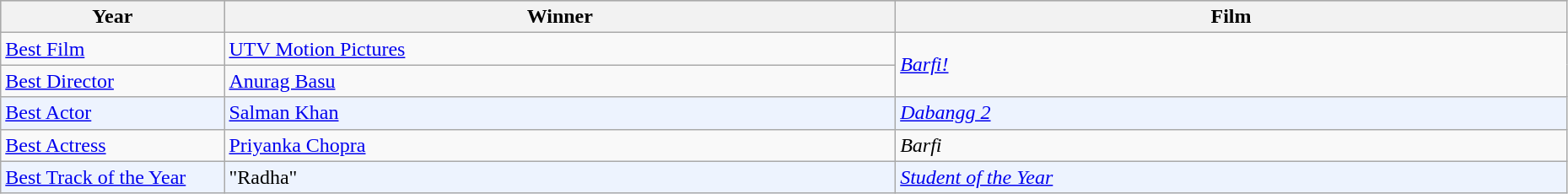<table class="wikitable" style="width:98%;">
<tr style="background:#bebebe;">
<th style="width:10%;">Year</th>
<th style="width:30%;">Winner</th>
<th style="width:30%;">Film</th>
</tr>
<tr>
<td><a href='#'>Best Film</a></td>
<td><a href='#'>UTV Motion Pictures</a></td>
<td rowspan="2"><em><a href='#'>Barfi!</a></em></td>
</tr>
<tr>
<td><a href='#'>Best Director</a></td>
<td><a href='#'>Anurag Basu</a></td>
</tr>
<tr bgcolor=#edf3fe>
<td><a href='#'>Best Actor</a></td>
<td><a href='#'>Salman Khan</a></td>
<td><em><a href='#'>Dabangg 2</a></em></td>
</tr>
<tr>
<td><a href='#'>Best Actress</a></td>
<td><a href='#'>Priyanka Chopra</a></td>
<td><em>Barfi</em></td>
</tr>
<tr bgcolor=#edf3fe>
<td><a href='#'>Best Track of the Year</a></td>
<td>"Radha"</td>
<td><em><a href='#'>Student of the Year</a></em></td>
</tr>
</table>
